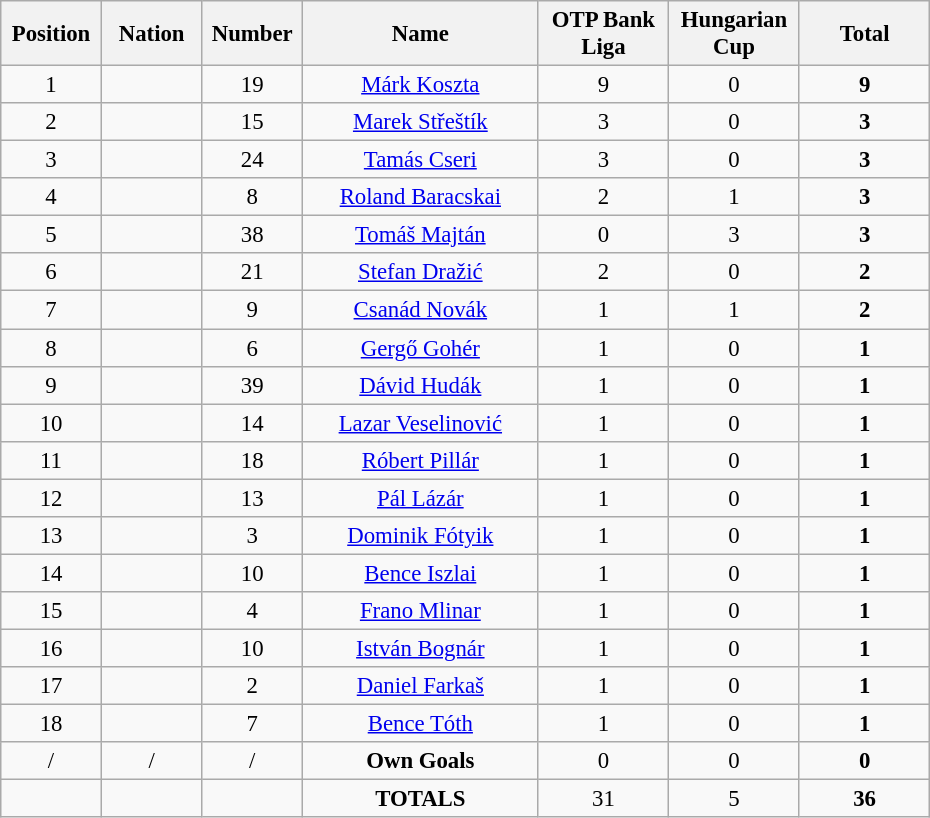<table class="wikitable" style="font-size: 95%; text-align: center;">
<tr>
<th width=60>Position</th>
<th width=60>Nation</th>
<th width=60>Number</th>
<th width=150>Name</th>
<th width=80>OTP Bank Liga</th>
<th width=80>Hungarian Cup</th>
<th width=80>Total</th>
</tr>
<tr>
<td>1</td>
<td></td>
<td>19</td>
<td><a href='#'>Márk Koszta</a></td>
<td>9</td>
<td>0</td>
<td><strong>9</strong></td>
</tr>
<tr>
<td>2</td>
<td></td>
<td>15</td>
<td><a href='#'>Marek Střeštík</a></td>
<td>3</td>
<td>0</td>
<td><strong>3</strong></td>
</tr>
<tr>
<td>3</td>
<td></td>
<td>24</td>
<td><a href='#'>Tamás Cseri</a></td>
<td>3</td>
<td>0</td>
<td><strong>3</strong></td>
</tr>
<tr>
<td>4</td>
<td></td>
<td>8</td>
<td><a href='#'>Roland Baracskai</a></td>
<td>2</td>
<td>1</td>
<td><strong>3</strong></td>
</tr>
<tr>
<td>5</td>
<td></td>
<td>38</td>
<td><a href='#'>Tomáš Majtán</a></td>
<td>0</td>
<td>3</td>
<td><strong>3</strong></td>
</tr>
<tr>
<td>6</td>
<td></td>
<td>21</td>
<td><a href='#'>Stefan Dražić</a></td>
<td>2</td>
<td>0</td>
<td><strong>2</strong></td>
</tr>
<tr>
<td>7</td>
<td></td>
<td>9</td>
<td><a href='#'>Csanád Novák</a></td>
<td>1</td>
<td>1</td>
<td><strong>2</strong></td>
</tr>
<tr>
<td>8</td>
<td></td>
<td>6</td>
<td><a href='#'>Gergő Gohér</a></td>
<td>1</td>
<td>0</td>
<td><strong>1</strong></td>
</tr>
<tr>
<td>9</td>
<td></td>
<td>39</td>
<td><a href='#'>Dávid Hudák</a></td>
<td>1</td>
<td>0</td>
<td><strong>1</strong></td>
</tr>
<tr>
<td>10</td>
<td></td>
<td>14</td>
<td><a href='#'>Lazar Veselinović</a></td>
<td>1</td>
<td>0</td>
<td><strong>1</strong></td>
</tr>
<tr>
<td>11</td>
<td></td>
<td>18</td>
<td><a href='#'>Róbert Pillár</a></td>
<td>1</td>
<td>0</td>
<td><strong>1</strong></td>
</tr>
<tr>
<td>12</td>
<td></td>
<td>13</td>
<td><a href='#'>Pál Lázár</a></td>
<td>1</td>
<td>0</td>
<td><strong>1</strong></td>
</tr>
<tr>
<td>13</td>
<td></td>
<td>3</td>
<td><a href='#'>Dominik Fótyik</a></td>
<td>1</td>
<td>0</td>
<td><strong>1</strong></td>
</tr>
<tr>
<td>14</td>
<td></td>
<td>10</td>
<td><a href='#'>Bence Iszlai</a></td>
<td>1</td>
<td>0</td>
<td><strong>1</strong></td>
</tr>
<tr>
<td>15</td>
<td></td>
<td>4</td>
<td><a href='#'>Frano Mlinar</a></td>
<td>1</td>
<td>0</td>
<td><strong>1</strong></td>
</tr>
<tr>
<td>16</td>
<td></td>
<td>10</td>
<td><a href='#'>István Bognár</a></td>
<td>1</td>
<td>0</td>
<td><strong>1</strong></td>
</tr>
<tr>
<td>17</td>
<td></td>
<td>2</td>
<td><a href='#'>Daniel Farkaš</a></td>
<td>1</td>
<td>0</td>
<td><strong>1</strong></td>
</tr>
<tr>
<td>18</td>
<td></td>
<td>7</td>
<td><a href='#'>Bence Tóth</a></td>
<td>1</td>
<td>0</td>
<td><strong>1</strong></td>
</tr>
<tr>
<td>/</td>
<td>/</td>
<td>/</td>
<td><strong>Own Goals</strong></td>
<td>0</td>
<td>0</td>
<td><strong>0</strong></td>
</tr>
<tr>
<td></td>
<td></td>
<td></td>
<td><strong>TOTALS</strong></td>
<td>31</td>
<td>5</td>
<td><strong>36</strong></td>
</tr>
</table>
